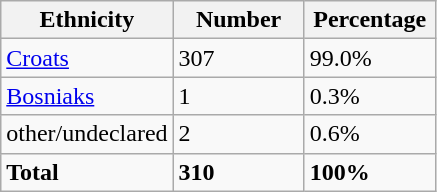<table class="wikitable">
<tr>
<th width="100px">Ethnicity</th>
<th width="80px">Number</th>
<th width="80px">Percentage</th>
</tr>
<tr>
<td><a href='#'>Croats</a></td>
<td>307</td>
<td>99.0%</td>
</tr>
<tr>
<td><a href='#'>Bosniaks</a></td>
<td>1</td>
<td>0.3%</td>
</tr>
<tr>
<td>other/undeclared</td>
<td>2</td>
<td>0.6%</td>
</tr>
<tr>
<td><strong>Total</strong></td>
<td><strong>310</strong></td>
<td><strong>100%</strong></td>
</tr>
</table>
